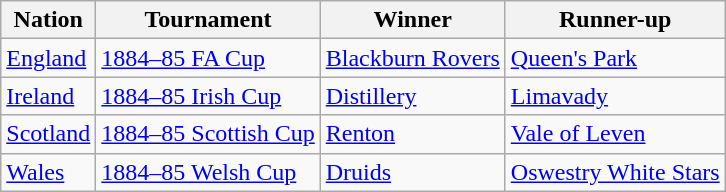<table class="wikitable">
<tr>
<th>Nation</th>
<th>Tournament</th>
<th>Winner</th>
<th>Runner-up</th>
</tr>
<tr>
<td> <a href='#'>England</a></td>
<td><a href='#'>1884–85 FA Cup</a></td>
<td><a href='#'>Blackburn Rovers</a></td>
<td> <a href='#'>Queen's Park</a></td>
</tr>
<tr>
<td> <a href='#'>Ireland</a></td>
<td><a href='#'>1884–85 Irish Cup</a></td>
<td><a href='#'>Distillery</a></td>
<td><a href='#'>Limavady</a></td>
</tr>
<tr>
<td> <a href='#'>Scotland</a></td>
<td><a href='#'>1884–85 Scottish Cup</a></td>
<td><a href='#'>Renton</a></td>
<td><a href='#'>Vale of Leven</a></td>
</tr>
<tr>
<td> <a href='#'>Wales</a></td>
<td><a href='#'>1884–85 Welsh Cup</a></td>
<td><a href='#'>Druids</a></td>
<td><a href='#'>Oswestry White Stars</a></td>
</tr>
</table>
